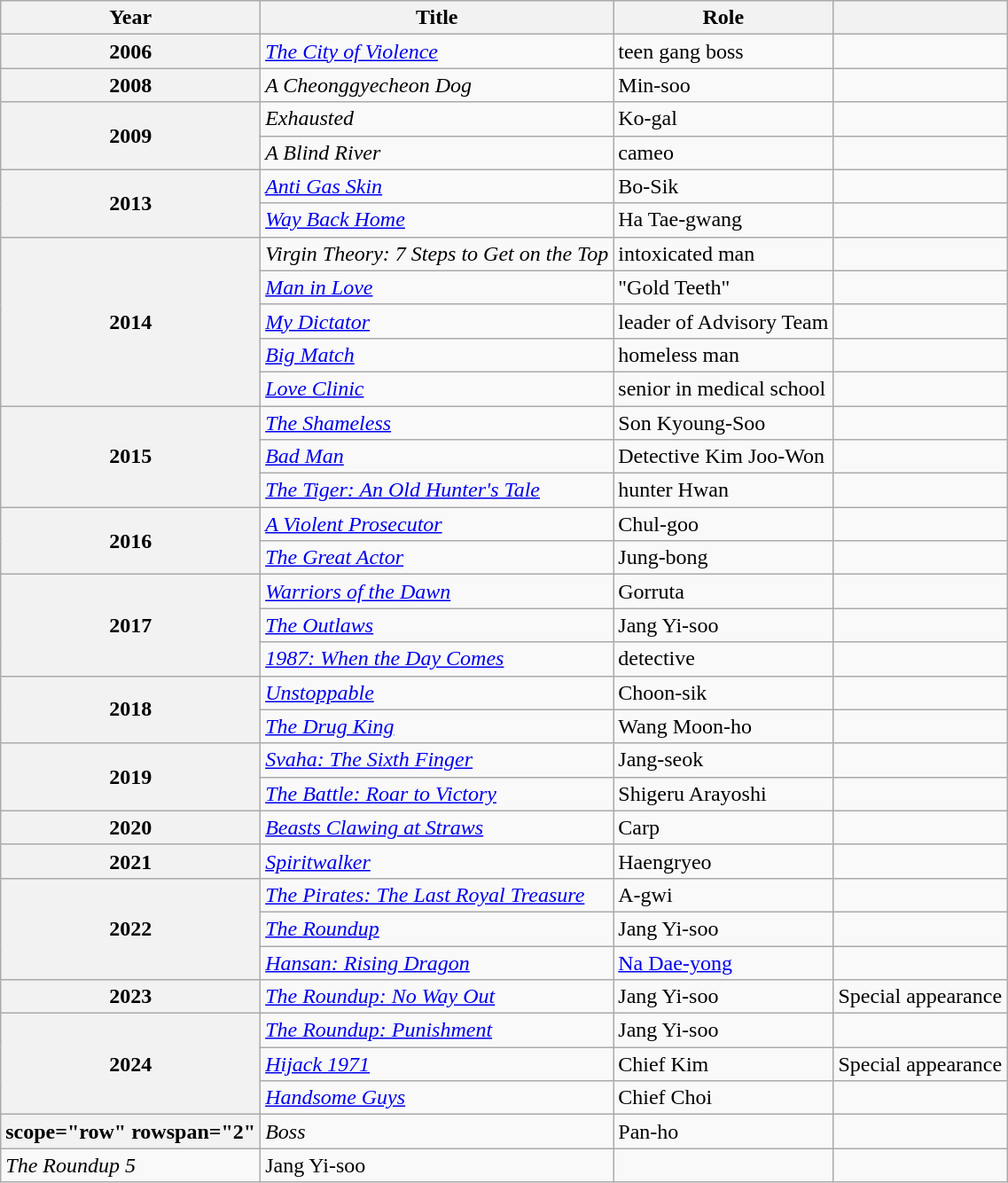<table class="wikitable plainrowheaders sortable">
<tr>
<th scope="col">Year</th>
<th scope="col">Title</th>
<th scope="col">Role</th>
<th scope="col" class="unsortable"></th>
</tr>
<tr>
<th scope="row">2006</th>
<td><em><a href='#'>The City of Violence</a></em></td>
<td>teen gang boss</td>
<td style="text-align:center"></td>
</tr>
<tr>
<th scope="row">2008</th>
<td><em>A Cheonggyecheon Dog</em></td>
<td>Min-soo</td>
<td style="text-align:center"></td>
</tr>
<tr>
<th scope="row" rowspan="2">2009</th>
<td><em>Exhausted</em></td>
<td>Ko-gal</td>
<td style="text-align:center"></td>
</tr>
<tr>
<td><em>A Blind River</em></td>
<td>cameo</td>
<td style="text-align:center"></td>
</tr>
<tr>
<th scope="row" rowspan="2">2013</th>
<td><em><a href='#'>Anti Gas Skin</a></em></td>
<td>Bo-Sik</td>
<td style="text-align:center"></td>
</tr>
<tr>
<td><em><a href='#'>Way Back Home</a></em></td>
<td>Ha Tae-gwang</td>
<td style="text-align:center"></td>
</tr>
<tr>
<th scope="row" rowspan="5">2014</th>
<td><em>Virgin Theory: 7 Steps to Get on the Top</em></td>
<td>intoxicated man</td>
<td style="text-align:center"></td>
</tr>
<tr>
<td><em><a href='#'>Man in Love</a></em></td>
<td>"Gold Teeth"</td>
<td style="text-align:center"></td>
</tr>
<tr>
<td><em><a href='#'>My Dictator</a></em></td>
<td>leader of Advisory Team</td>
<td style="text-align:center"></td>
</tr>
<tr>
<td><em><a href='#'>Big Match</a></em></td>
<td>homeless man</td>
<td style="text-align:center"></td>
</tr>
<tr>
<td><em><a href='#'>Love Clinic</a></em></td>
<td>senior in medical school</td>
<td style="text-align:center"></td>
</tr>
<tr>
<th scope="row" rowspan="3">2015</th>
<td><em><a href='#'>The Shameless</a></em></td>
<td>Son Kyoung-Soo</td>
<td style="text-align:center"></td>
</tr>
<tr>
<td><em><a href='#'>Bad Man</a></em></td>
<td>Detective Kim Joo-Won</td>
<td style="text-align:center"></td>
</tr>
<tr>
<td><em><a href='#'>The Tiger: An Old Hunter's Tale</a></em></td>
<td>hunter Hwan</td>
<td style="text-align:center"></td>
</tr>
<tr>
<th scope="row" rowspan="2">2016</th>
<td><em><a href='#'>A Violent Prosecutor</a></em></td>
<td>Chul-goo</td>
<td style="text-align:center"></td>
</tr>
<tr>
<td><em><a href='#'>The Great Actor</a></em></td>
<td>Jung-bong</td>
<td style="text-align:center"></td>
</tr>
<tr>
<th scope="row" rowspan="3">2017</th>
<td><em><a href='#'>Warriors of the Dawn</a></em></td>
<td>Gorruta</td>
<td style="text-align:center"></td>
</tr>
<tr>
<td><em><a href='#'>The Outlaws</a></em></td>
<td>Jang Yi-soo</td>
<td style="text-align:center"></td>
</tr>
<tr>
<td><em><a href='#'>1987: When the Day Comes</a></em></td>
<td>detective</td>
<td style="text-align:center"></td>
</tr>
<tr>
<th scope="row" rowspan="2">2018</th>
<td><em><a href='#'>Unstoppable</a></em></td>
<td>Choon-sik</td>
<td style="text-align:center"></td>
</tr>
<tr>
<td><em><a href='#'>The Drug King</a></em></td>
<td>Wang Moon-ho</td>
<td style="text-align:center"></td>
</tr>
<tr>
<th scope="row" rowspan="2">2019</th>
<td><em><a href='#'>Svaha: The Sixth Finger</a></em></td>
<td>Jang-seok</td>
<td style="text-align:center"></td>
</tr>
<tr>
<td><em><a href='#'>The Battle: Roar to Victory</a></em></td>
<td>Shigeru Arayoshi</td>
<td style="text-align:center"></td>
</tr>
<tr>
<th scope="row">2020</th>
<td><em><a href='#'>Beasts Clawing at Straws</a></em></td>
<td>Carp</td>
<td style="text-align:center"></td>
</tr>
<tr>
<th scope="row">2021</th>
<td><em><a href='#'>Spiritwalker</a></em></td>
<td>Haengryeo</td>
<td style="text-align:center"></td>
</tr>
<tr>
<th scope="row" rowspan="3">2022</th>
<td><em><a href='#'>The Pirates: The Last Royal Treasure</a></em></td>
<td>A-gwi</td>
<td style="text-align:center"></td>
</tr>
<tr>
<td><em><a href='#'>The Roundup</a></em></td>
<td>Jang Yi-soo</td>
<td style="text-align:center"></td>
</tr>
<tr>
<td><em><a href='#'>Hansan: Rising Dragon</a></em></td>
<td><a href='#'>Na Dae-yong</a></td>
<td style="text-align:center"></td>
</tr>
<tr>
<th scope="row">2023</th>
<td><em><a href='#'>The Roundup: No Way Out</a></em></td>
<td>Jang Yi-soo</td>
<td style="text-align:center">Special appearance</td>
</tr>
<tr>
<th scope="row" rowspan="3">2024</th>
<td><em><a href='#'>The Roundup: Punishment</a></em></td>
<td>Jang Yi-soo</td>
<td style="text-align:center"></td>
</tr>
<tr>
<td><em><a href='#'>Hijack 1971</a></em></td>
<td>Chief Kim</td>
<td style="text-align:center">Special appearance</td>
</tr>
<tr>
<td><em><a href='#'>Handsome Guys</a></em></td>
<td>Chief Choi</td>
<td style="text-align:center"></td>
</tr>
<tr>
<th>scope="row" rowspan="2" </th>
<td><em>Boss</em></td>
<td>Pan-ho</td>
<td style="text-align:center"></td>
</tr>
<tr>
<td><em>The Roundup 5</em></td>
<td>Jang Yi-soo</td>
<td style="text-align:center"></td>
</tr>
</table>
